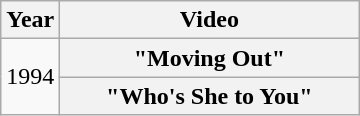<table class="wikitable plainrowheaders">
<tr>
<th>Year</th>
<th style="width:12em;">Video</th>
</tr>
<tr>
<td rowspan="2">1994</td>
<th scope="row">"Moving Out"</th>
</tr>
<tr>
<th scope="row">"Who's She to You"</th>
</tr>
</table>
